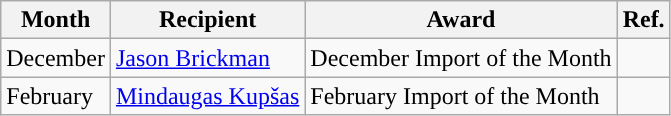<table class="wikitable">
<tr>
<th>Month</th>
<th>Recipient</th>
<th>Award</th>
<th>Ref.</th>
</tr>
<tr>
<td>December</td>
<td><a href='#'>Jason Brickman</a></td>
<td>December Import of the Month</td>
<td></td>
</tr>
<tr>
<td>February</td>
<td><a href='#'>Mindaugas Kupšas</a></td>
<td>February Import of the Month</td>
<td></td>
</tr>
</table>
